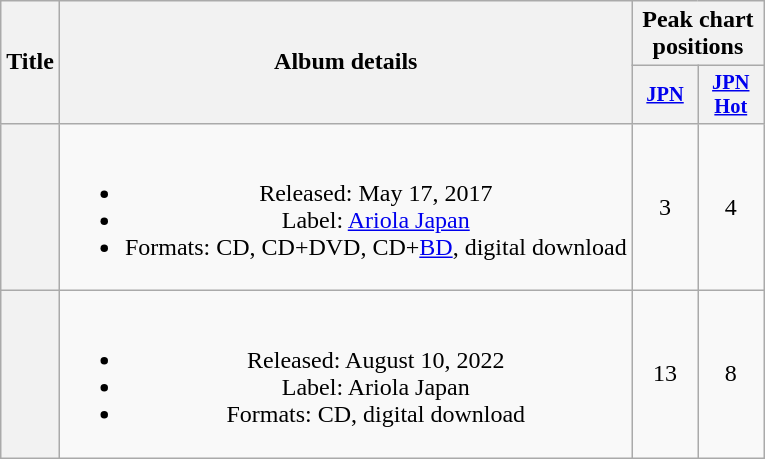<table class="wikitable plainrowheaders" style="text-align:center;">
<tr>
<th scope="col" rowspan="2">Title</th>
<th scope="col" rowspan="2">Album details</th>
<th scope="col" colspan="2">Peak chart positions</th>
</tr>
<tr>
<th scope="col" style="width:2.75em;font-size:85%"><a href='#'>JPN</a><br></th>
<th scope="col" style="width:2.75em;font-size:85%"><a href='#'>JPN<br>Hot</a><br></th>
</tr>
<tr>
<th scope="row"></th>
<td><br><ul><li>Released: May 17, 2017</li><li>Label: <a href='#'>Ariola Japan</a></li><li>Formats: CD, CD+DVD, CD+<a href='#'>BD</a>, digital download</li></ul></td>
<td>3</td>
<td>4</td>
</tr>
<tr>
<th scope="row"></th>
<td><br><ul><li>Released: August 10, 2022</li><li>Label: Ariola Japan</li><li>Formats: CD, digital download</li></ul></td>
<td>13</td>
<td>8</td>
</tr>
</table>
